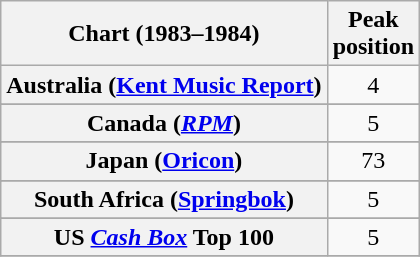<table class="wikitable sortable plainrowheaders">
<tr>
<th>Chart (1983–1984)</th>
<th>Peak<br>position</th>
</tr>
<tr>
<th scope="row">Australia (<a href='#'>Kent Music Report</a>)</th>
<td align="center">4</td>
</tr>
<tr>
</tr>
<tr>
<th scope="row">Canada (<em><a href='#'>RPM</a></em>)</th>
<td align="center">5</td>
</tr>
<tr>
</tr>
<tr>
<th scope="row">Japan (<a href='#'>Oricon</a>)</th>
<td align="center">73</td>
</tr>
<tr>
</tr>
<tr>
<th scope="row">South Africa (<a href='#'>Springbok</a>)</th>
<td align="center">5</td>
</tr>
<tr>
</tr>
<tr>
</tr>
<tr>
</tr>
<tr>
<th scope="row">US <em><a href='#'>Cash Box</a></em> Top 100</th>
<td align="center">5</td>
</tr>
<tr>
</tr>
</table>
